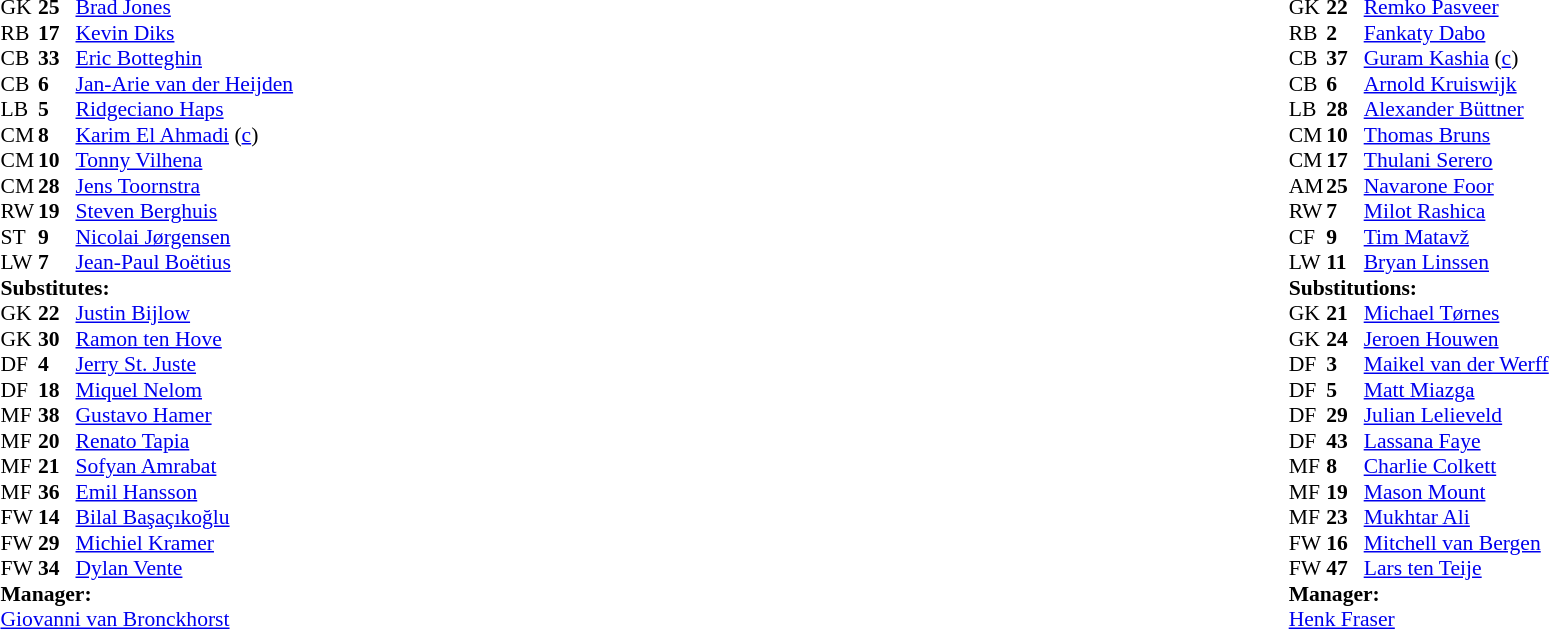<table width=100%>
<tr>
<td valign=top width=50%><br><table style=font-size:90% cellspacing=0 cellpadding=0>
<tr>
<td colspan="4"></td>
</tr>
<tr>
<th width=25></th>
<th width=25></th>
</tr>
<tr>
<td>GK</td>
<td><strong>25</strong></td>
<td> <a href='#'>Brad Jones</a></td>
</tr>
<tr>
<td>RB</td>
<td><strong>17</strong></td>
<td> <a href='#'>Kevin Diks</a></td>
<td></td>
<td></td>
</tr>
<tr>
<td>CB</td>
<td><strong>33</strong></td>
<td> <a href='#'>Eric Botteghin</a></td>
</tr>
<tr>
<td>CB</td>
<td><strong>6</strong></td>
<td> <a href='#'>Jan-Arie van der Heijden</a></td>
</tr>
<tr>
<td>LB</td>
<td><strong>5</strong></td>
<td> <a href='#'>Ridgeciano Haps</a></td>
</tr>
<tr>
<td>CM</td>
<td><strong>8</strong></td>
<td> <a href='#'>Karim El Ahmadi</a> (<a href='#'>c</a>)</td>
<td></td>
</tr>
<tr>
<td>CM</td>
<td><strong>10</strong></td>
<td> <a href='#'>Tonny Vilhena</a></td>
</tr>
<tr>
<td>CM</td>
<td><strong>28</strong></td>
<td> <a href='#'>Jens Toornstra</a></td>
</tr>
<tr>
<td>RW</td>
<td><strong>19</strong></td>
<td> <a href='#'>Steven Berghuis</a></td>
<td></td>
<td></td>
</tr>
<tr>
<td>ST</td>
<td><strong>9</strong></td>
<td> <a href='#'>Nicolai Jørgensen</a></td>
</tr>
<tr>
<td>LW</td>
<td><strong>7</strong></td>
<td> <a href='#'>Jean-Paul Boëtius</a></td>
</tr>
<tr>
<td colspan=3><strong>Substitutes:</strong></td>
</tr>
<tr>
<td>GK</td>
<td><strong>22</strong></td>
<td> <a href='#'>Justin Bijlow</a></td>
</tr>
<tr>
<td>GK</td>
<td><strong>30</strong></td>
<td> <a href='#'>Ramon ten Hove</a></td>
</tr>
<tr>
<td>DF</td>
<td><strong>4</strong></td>
<td> <a href='#'>Jerry St. Juste</a></td>
</tr>
<tr>
<td>DF</td>
<td><strong>18</strong></td>
<td> <a href='#'>Miquel Nelom</a></td>
</tr>
<tr>
<td>MF</td>
<td><strong>38</strong></td>
<td> <a href='#'>Gustavo Hamer</a></td>
</tr>
<tr>
<td>MF</td>
<td><strong>20</strong></td>
<td> <a href='#'>Renato Tapia</a></td>
</tr>
<tr>
<td>MF</td>
<td><strong>21</strong></td>
<td> <a href='#'>Sofyan Amrabat</a></td>
<td></td>
<td></td>
</tr>
<tr>
<td>MF</td>
<td><strong>36</strong></td>
<td> <a href='#'>Emil Hansson</a></td>
</tr>
<tr>
<td>FW</td>
<td><strong>14</strong></td>
<td> <a href='#'>Bilal Başaçıkoğlu</a></td>
<td></td>
<td></td>
</tr>
<tr>
<td>FW</td>
<td><strong>29</strong></td>
<td> <a href='#'>Michiel Kramer</a></td>
</tr>
<tr>
<td>FW</td>
<td><strong>34</strong></td>
<td> <a href='#'>Dylan Vente</a></td>
</tr>
<tr>
<td colspan=3><strong>Manager:</strong></td>
</tr>
<tr>
<td colspan=4> <a href='#'>Giovanni van Bronckhorst</a></td>
</tr>
</table>
</td>
<td valign="top"></td>
<td valign="top" width="50%"><br><table style=font-size:90% cellspacing=0 cellpadding=0 align="center">
<tr>
<td colspan="4"></td>
</tr>
<tr>
<th width=25></th>
<th width=25></th>
</tr>
<tr>
<td>GK</td>
<td><strong>22</strong></td>
<td> <a href='#'>Remko Pasveer</a></td>
</tr>
<tr>
<td>RB</td>
<td><strong>2</strong></td>
<td> <a href='#'>Fankaty Dabo</a></td>
</tr>
<tr>
<td>CB</td>
<td><strong>37</strong></td>
<td> <a href='#'>Guram Kashia</a> (<a href='#'>c</a>)</td>
</tr>
<tr>
<td>CB</td>
<td><strong>6</strong></td>
<td> <a href='#'>Arnold Kruiswijk</a></td>
</tr>
<tr>
<td>LB</td>
<td><strong>28</strong></td>
<td> <a href='#'>Alexander Büttner</a></td>
<td></td>
<td></td>
</tr>
<tr>
<td>CM</td>
<td><strong>10</strong></td>
<td> <a href='#'>Thomas Bruns</a></td>
<td></td>
<td></td>
</tr>
<tr>
<td>CM</td>
<td><strong>17</strong></td>
<td> <a href='#'>Thulani Serero</a></td>
</tr>
<tr>
<td>AM</td>
<td><strong>25</strong></td>
<td> <a href='#'>Navarone Foor</a></td>
</tr>
<tr>
<td>RW</td>
<td><strong>7</strong></td>
<td> <a href='#'>Milot Rashica</a></td>
</tr>
<tr>
<td>CF</td>
<td><strong>9</strong></td>
<td> <a href='#'>Tim Matavž</a></td>
</tr>
<tr>
<td>LW</td>
<td><strong>11</strong></td>
<td> <a href='#'>Bryan Linssen</a></td>
<td></td>
</tr>
<tr>
<td colspan=3><strong>Substitutions:</strong></td>
</tr>
<tr>
<td>GK</td>
<td><strong>21</strong></td>
<td> <a href='#'>Michael Tørnes</a></td>
</tr>
<tr>
<td>GK</td>
<td><strong>24</strong></td>
<td> <a href='#'>Jeroen Houwen</a></td>
</tr>
<tr>
<td>DF</td>
<td><strong>3</strong></td>
<td> <a href='#'>Maikel van der Werff</a></td>
</tr>
<tr>
<td>DF</td>
<td><strong>5</strong></td>
<td> <a href='#'>Matt Miazga</a></td>
</tr>
<tr>
<td>DF</td>
<td><strong>29</strong></td>
<td> <a href='#'>Julian Lelieveld</a></td>
</tr>
<tr>
<td>DF</td>
<td><strong>43</strong></td>
<td> <a href='#'>Lassana Faye</a></td>
<td></td>
<td></td>
</tr>
<tr>
<td>MF</td>
<td><strong>8</strong></td>
<td> <a href='#'>Charlie Colkett</a></td>
<td></td>
<td></td>
</tr>
<tr>
<td>MF</td>
<td><strong>19</strong></td>
<td> <a href='#'>Mason Mount</a></td>
</tr>
<tr>
<td>MF</td>
<td><strong>23</strong></td>
<td> <a href='#'>Mukhtar Ali</a></td>
</tr>
<tr>
<td>FW</td>
<td><strong>16</strong></td>
<td> <a href='#'>Mitchell van Bergen</a></td>
</tr>
<tr>
<td>FW</td>
<td><strong>47</strong></td>
<td> <a href='#'>Lars ten Teije</a></td>
</tr>
<tr>
<td colspan=3><strong>Manager:</strong></td>
</tr>
<tr>
<td colspan=4> <a href='#'>Henk Fraser</a></td>
</tr>
</table>
</td>
</tr>
</table>
